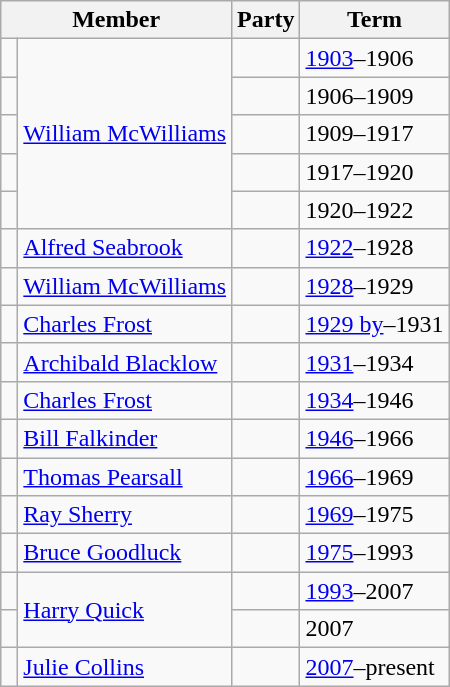<table class="wikitable">
<tr>
<th colspan="2">Member</th>
<th>Party</th>
<th>Term</th>
</tr>
<tr>
<td> </td>
<td rowspan="5"><a href='#'>William McWilliams</a></td>
<td></td>
<td><a href='#'>1903</a>–1906</td>
</tr>
<tr>
<td> </td>
<td></td>
<td>1906–1909</td>
</tr>
<tr>
<td> </td>
<td></td>
<td>1909–1917</td>
</tr>
<tr>
<td> </td>
<td></td>
<td>1917–1920</td>
</tr>
<tr>
<td> </td>
<td></td>
<td>1920–1922</td>
</tr>
<tr>
<td> </td>
<td><a href='#'>Alfred Seabrook</a></td>
<td></td>
<td><a href='#'>1922</a>–1928</td>
</tr>
<tr>
<td> </td>
<td><a href='#'>William McWilliams</a></td>
<td></td>
<td><a href='#'>1928</a>–1929</td>
</tr>
<tr>
<td> </td>
<td><a href='#'>Charles Frost</a></td>
<td></td>
<td><a href='#'>1929 by</a>–1931</td>
</tr>
<tr>
<td> </td>
<td><a href='#'>Archibald Blacklow</a></td>
<td></td>
<td><a href='#'>1931</a>–1934</td>
</tr>
<tr>
<td> </td>
<td><a href='#'>Charles Frost</a></td>
<td></td>
<td><a href='#'>1934</a>–1946</td>
</tr>
<tr>
<td> </td>
<td><a href='#'>Bill Falkinder</a></td>
<td></td>
<td><a href='#'>1946</a>–1966</td>
</tr>
<tr>
<td> </td>
<td><a href='#'>Thomas Pearsall</a></td>
<td></td>
<td><a href='#'>1966</a>–1969</td>
</tr>
<tr>
<td> </td>
<td><a href='#'>Ray Sherry</a></td>
<td></td>
<td><a href='#'>1969</a>–1975</td>
</tr>
<tr>
<td> </td>
<td><a href='#'>Bruce Goodluck</a></td>
<td></td>
<td><a href='#'>1975</a>–1993</td>
</tr>
<tr>
<td> </td>
<td rowspan="2"><a href='#'>Harry Quick</a></td>
<td></td>
<td><a href='#'>1993</a>–2007</td>
</tr>
<tr>
<td> </td>
<td></td>
<td>2007</td>
</tr>
<tr>
<td> </td>
<td><a href='#'>Julie Collins</a></td>
<td></td>
<td><a href='#'>2007</a>–present</td>
</tr>
</table>
